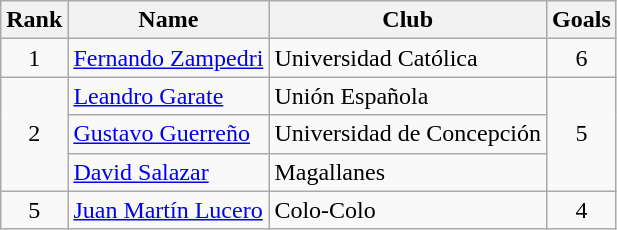<table class="wikitable" border="1">
<tr>
<th>Rank</th>
<th>Name</th>
<th>Club</th>
<th>Goals</th>
</tr>
<tr>
<td align=center>1</td>
<td> <a href='#'>Fernando Zampedri</a></td>
<td>Universidad Católica</td>
<td align=center>6</td>
</tr>
<tr>
<td rowspan=3 align=center>2</td>
<td> <a href='#'>Leandro Garate</a></td>
<td>Unión Española</td>
<td rowspan=3 align=center>5</td>
</tr>
<tr>
<td> <a href='#'>Gustavo Guerreño</a></td>
<td>Universidad de Concepción</td>
</tr>
<tr>
<td> <a href='#'>David Salazar</a></td>
<td>Magallanes</td>
</tr>
<tr>
<td align=center>5</td>
<td> <a href='#'>Juan Martín Lucero</a></td>
<td>Colo-Colo</td>
<td align=center>4</td>
</tr>
</table>
